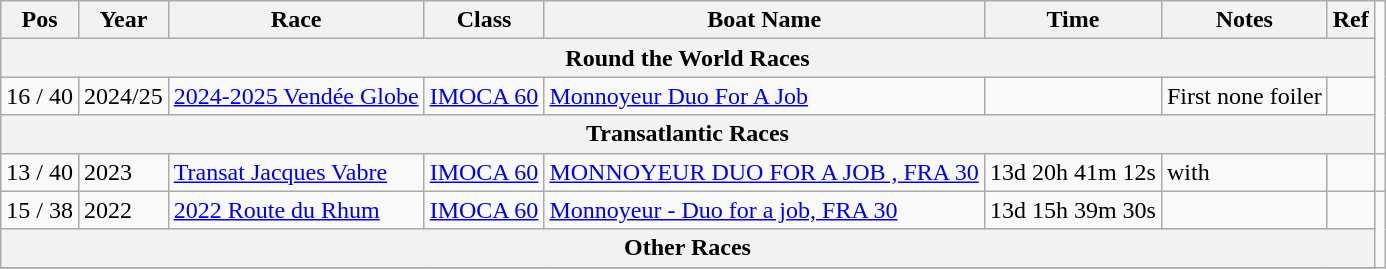<table class="wikitable sortable">
<tr>
<th>Pos</th>
<th>Year</th>
<th>Race</th>
<th>Class</th>
<th>Boat Name</th>
<th>Time</th>
<th>Notes</th>
<th>Ref</th>
</tr>
<tr>
<th colspan = 8><strong>Round the World Races</strong></th>
</tr>
<tr>
<td>16 / 40</td>
<td>2024/25</td>
<td><a href='#'>2024-2025 Vendée Globe</a></td>
<td><a href='#'>IMOCA 60</a></td>
<td><a href='#'>Monnoyeur Duo For A Job</a></td>
<td></td>
<td>First none foiler</td>
<td></td>
</tr>
<tr>
<th colspan = 8><strong>Transatlantic Races</strong></th>
</tr>
<tr>
<td>13 / 40</td>
<td>2023</td>
<td><a href='#'>Transat Jacques Vabre</a></td>
<td><a href='#'>IMOCA 60</a></td>
<td><a href='#'>MONNOYEUR DUO FOR A JOB , FRA 30</a></td>
<td>13d 20h 41m 12s</td>
<td>with <br> </td>
<td></td>
<td></td>
</tr>
<tr>
<td>15 / 38</td>
<td>2022</td>
<td><a href='#'>2022 Route du Rhum</a></td>
<td><a href='#'>IMOCA 60</a></td>
<td><a href='#'>Monnoyeur - Duo for a job, FRA 30</a></td>
<td>13d 15h 39m 30s</td>
<td></td>
<td></td>
</tr>
<tr>
<th colspan = 8><strong>Other Races</strong></th>
</tr>
<tr>
</tr>
</table>
